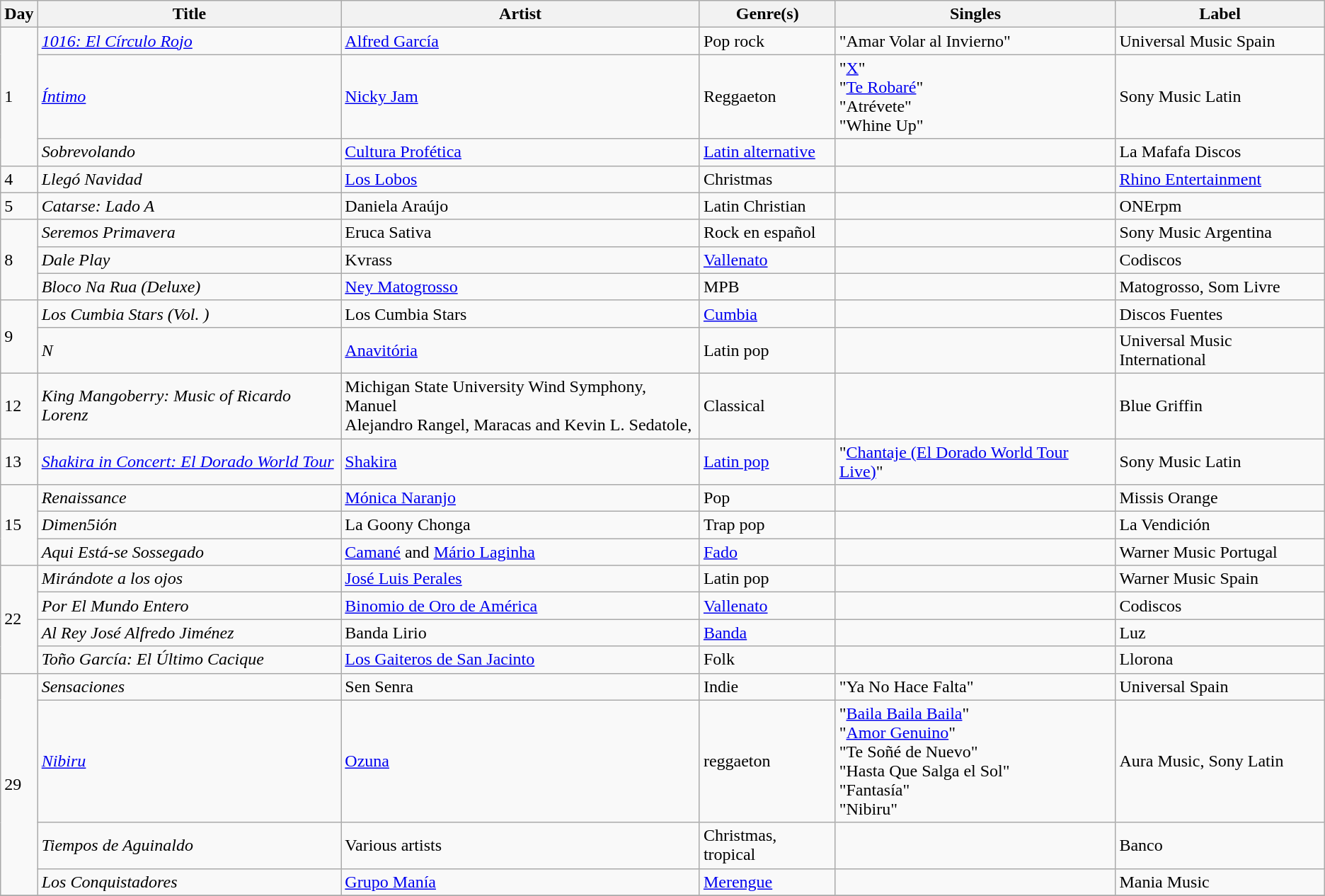<table class="wikitable sortable" style="text-align: left;">
<tr>
<th>Day</th>
<th>Title</th>
<th>Artist</th>
<th>Genre(s)</th>
<th>Singles</th>
<th>Label</th>
</tr>
<tr>
<td rowspan="3">1</td>
<td><em><a href='#'>1016: El Círculo Rojo</a></em></td>
<td><a href='#'>Alfred García</a></td>
<td>Pop rock</td>
<td>"Amar Volar al Invierno"</td>
<td>Universal Music Spain</td>
</tr>
<tr>
<td><em><a href='#'>Íntimo</a></em></td>
<td><a href='#'>Nicky Jam</a></td>
<td>Reggaeton</td>
<td>"<a href='#'>X</a>"<br>"<a href='#'>Te Robaré</a>"<br>"Atrévete"<br>"Whine Up"</td>
<td>Sony Music Latin</td>
</tr>
<tr>
<td><em>Sobrevolando</em></td>
<td><a href='#'>Cultura Profética</a></td>
<td><a href='#'>Latin alternative</a></td>
<td></td>
<td>La Mafafa Discos</td>
</tr>
<tr>
<td>4</td>
<td><em>Llegó Navidad</em></td>
<td><a href='#'>Los Lobos</a></td>
<td>Christmas</td>
<td></td>
<td><a href='#'>Rhino Entertainment</a></td>
</tr>
<tr>
<td>5</td>
<td><em>Catarse: Lado A</em></td>
<td>Daniela Araújo</td>
<td>Latin Christian</td>
<td></td>
<td>ONErpm</td>
</tr>
<tr>
<td rowspan="3">8</td>
<td><em>Seremos Primavera</em></td>
<td>Eruca Sativa</td>
<td>Rock en español</td>
<td></td>
<td>Sony Music Argentina</td>
</tr>
<tr>
<td><em>Dale Play</em></td>
<td>Kvrass</td>
<td><a href='#'>Vallenato</a></td>
<td></td>
<td>Codiscos</td>
</tr>
<tr>
<td><em>Bloco Na Rua (Deluxe)</em></td>
<td><a href='#'>Ney Matogrosso</a></td>
<td>MPB</td>
<td></td>
<td>Matogrosso, Som Livre</td>
</tr>
<tr>
<td rowspan="2">9</td>
<td><em>Los Cumbia Stars (Vol. )</em></td>
<td>Los Cumbia Stars</td>
<td><a href='#'>Cumbia</a></td>
<td></td>
<td>Discos Fuentes</td>
</tr>
<tr>
<td><em>N</em></td>
<td><a href='#'>Anavitória</a></td>
<td>Latin pop</td>
<td></td>
<td>Universal Music International</td>
</tr>
<tr>
<td>12</td>
<td><em>King Mangoberry: Music of Ricardo Lorenz</em></td>
<td>Michigan State University Wind Symphony, Manuel<br>Alejandro Rangel, Maracas and Kevin L. Sedatole,</td>
<td>Classical</td>
<td></td>
<td>Blue Griffin</td>
</tr>
<tr>
<td>13</td>
<td><em><a href='#'>Shakira in Concert: El Dorado World Tour</a></em></td>
<td><a href='#'>Shakira</a></td>
<td><a href='#'>Latin pop</a></td>
<td>"<a href='#'>Chantaje (El Dorado World Tour Live)</a>"</td>
<td>Sony Music Latin</td>
</tr>
<tr>
<td rowspan="3">15</td>
<td><em>Renaissance</em></td>
<td><a href='#'>Mónica Naranjo</a></td>
<td>Pop</td>
<td></td>
<td>Missis Orange</td>
</tr>
<tr>
<td><em>Dimen5ión</em></td>
<td>La Goony Chonga</td>
<td>Trap pop</td>
<td></td>
<td>La Vendición</td>
</tr>
<tr>
<td><em>Aqui Está-se Sossegado</em></td>
<td><a href='#'>Camané</a> and <a href='#'>Mário Laginha</a></td>
<td><a href='#'>Fado</a></td>
<td></td>
<td>Warner Music Portugal</td>
</tr>
<tr>
<td rowspan="4">22</td>
<td><em>Mirándote a los ojos</em></td>
<td><a href='#'>José Luis Perales</a></td>
<td>Latin pop</td>
<td></td>
<td>Warner Music Spain</td>
</tr>
<tr>
<td><em>Por El Mundo Entero</em></td>
<td><a href='#'>Binomio de Oro de América</a></td>
<td><a href='#'>Vallenato</a></td>
<td></td>
<td>Codiscos</td>
</tr>
<tr>
<td><em>Al Rey José Alfredo Jiménez</em></td>
<td>Banda Lirio</td>
<td><a href='#'>Banda</a></td>
<td></td>
<td>Luz</td>
</tr>
<tr>
<td><em>Toño García: El Último Cacique</em></td>
<td><a href='#'>Los Gaiteros de San Jacinto</a></td>
<td>Folk</td>
<td></td>
<td>Llorona</td>
</tr>
<tr>
<td rowspan="4">29</td>
<td><em>Sensaciones</em></td>
<td>Sen Senra</td>
<td>Indie</td>
<td>"Ya No Hace Falta"</td>
<td>Universal Spain</td>
</tr>
<tr>
<td><em><a href='#'>Nibiru</a></em></td>
<td><a href='#'>Ozuna</a></td>
<td>reggaeton</td>
<td>"<a href='#'>Baila Baila Baila</a>"<br>"<a href='#'>Amor Genuino</a>"<br>"Te Soñé de Nuevo"<br>"Hasta Que Salga el Sol"<br>"Fantasía"<br>"Nibiru"</td>
<td>Aura Music, Sony Latin</td>
</tr>
<tr>
<td><em>Tiempos de Aguinaldo</em></td>
<td>Various artists</td>
<td>Christmas, tropical</td>
<td></td>
<td>Banco</td>
</tr>
<tr>
<td><em>Los Conquistadores</em></td>
<td><a href='#'>Grupo Manía</a></td>
<td><a href='#'>Merengue</a></td>
<td></td>
<td>Mania Music</td>
</tr>
<tr>
</tr>
</table>
